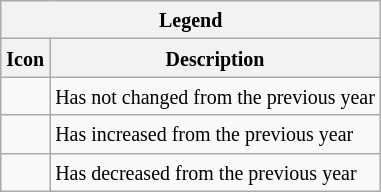<table class="wikitable">
<tr>
<th colspan="2"><small>Legend</small></th>
</tr>
<tr>
<th><small> Icon</small></th>
<th><small> Description</small></th>
</tr>
<tr>
<td></td>
<td><small>Has not changed from the previous year</small></td>
</tr>
<tr>
<td></td>
<td><small>Has increased from the previous year</small></td>
</tr>
<tr>
<td></td>
<td><small>Has decreased from the previous year</small></td>
</tr>
</table>
